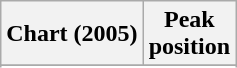<table class="wikitable sortable plainrowheaders" style="text-align:center">
<tr>
<th scope="col">Chart (2005)</th>
<th scope="col">Peak<br> position</th>
</tr>
<tr>
</tr>
<tr>
</tr>
</table>
